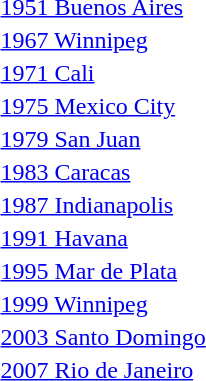<table>
<tr>
<td><a href='#'>1951 Buenos Aires</a></td>
<td></td>
<td></td>
<td></td>
</tr>
<tr>
<td><a href='#'>1967 Winnipeg</a></td>
<td></td>
<td></td>
<td></td>
</tr>
<tr>
<td><a href='#'>1971 Cali</a></td>
<td></td>
<td></td>
<td></td>
</tr>
<tr>
<td><a href='#'>1975 Mexico City</a></td>
<td></td>
<td></td>
<td></td>
</tr>
<tr>
<td><a href='#'>1979 San Juan</a></td>
<td></td>
<td></td>
<td></td>
</tr>
<tr>
<td><a href='#'>1983 Caracas</a></td>
<td></td>
<td></td>
<td></td>
</tr>
<tr>
<td><a href='#'>1987 Indianapolis</a></td>
<td></td>
<td></td>
<td></td>
</tr>
<tr>
<td><a href='#'>1991 Havana</a></td>
<td></td>
<td></td>
<td></td>
</tr>
<tr>
<td><a href='#'>1995 Mar de Plata</a></td>
<td></td>
<td></td>
<td></td>
</tr>
<tr>
<td><a href='#'>1999 Winnipeg</a></td>
<td></td>
<td></td>
<td></td>
</tr>
<tr>
<td><a href='#'>2003 Santo Domingo</a></td>
<td></td>
<td></td>
<td></td>
</tr>
<tr>
<td><a href='#'>2007 Rio de Janeiro</a></td>
<td></td>
<td></td>
<td></td>
</tr>
</table>
